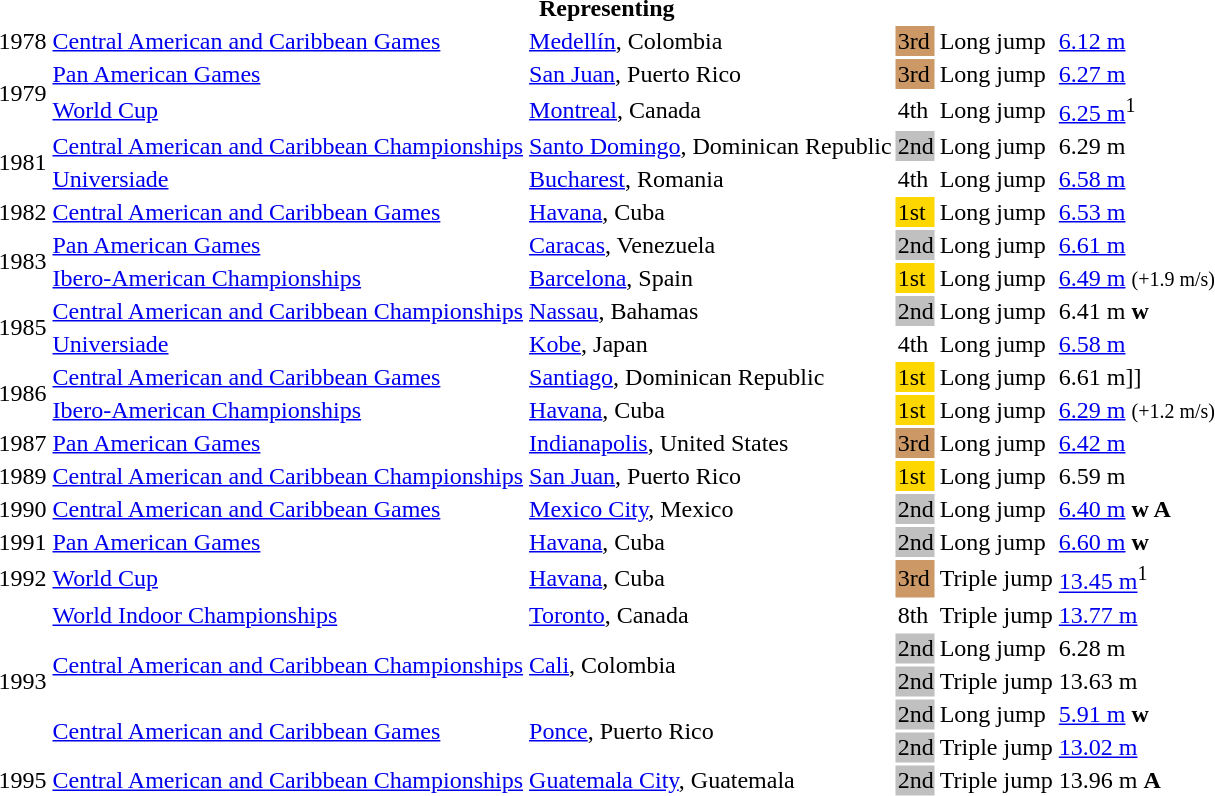<table>
<tr>
<th colspan="6">Representing </th>
</tr>
<tr>
<td>1978</td>
<td><a href='#'>Central American and Caribbean Games</a></td>
<td><a href='#'>Medellín</a>, Colombia</td>
<td bgcolor="cc9966">3rd</td>
<td>Long jump</td>
<td><a href='#'>6.12 m</a></td>
</tr>
<tr>
<td rowspan=2>1979</td>
<td><a href='#'>Pan American Games</a></td>
<td><a href='#'>San Juan</a>, Puerto Rico</td>
<td bgcolor="cc9966">3rd</td>
<td>Long jump</td>
<td><a href='#'>6.27 m</a></td>
</tr>
<tr>
<td><a href='#'>World Cup</a></td>
<td><a href='#'>Montreal</a>, Canada</td>
<td>4th</td>
<td>Long jump</td>
<td><a href='#'>6.25 m</a><sup>1</sup></td>
</tr>
<tr>
<td rowspan=2>1981</td>
<td><a href='#'>Central American and Caribbean Championships</a></td>
<td><a href='#'>Santo Domingo</a>, Dominican Republic</td>
<td bgcolor="silver">2nd</td>
<td>Long jump</td>
<td>6.29 m</td>
</tr>
<tr>
<td><a href='#'>Universiade</a></td>
<td><a href='#'>Bucharest</a>, Romania</td>
<td>4th</td>
<td>Long jump</td>
<td><a href='#'>6.58 m</a></td>
</tr>
<tr>
<td>1982</td>
<td><a href='#'>Central American and Caribbean Games</a></td>
<td><a href='#'>Havana</a>, Cuba</td>
<td bgcolor="gold">1st</td>
<td>Long jump</td>
<td><a href='#'>6.53 m</a></td>
</tr>
<tr>
<td rowspan=2>1983</td>
<td><a href='#'>Pan American Games</a></td>
<td><a href='#'>Caracas</a>, Venezuela</td>
<td bgcolor="silver">2nd</td>
<td>Long jump</td>
<td><a href='#'>6.61 m</a></td>
</tr>
<tr>
<td><a href='#'>Ibero-American Championships</a></td>
<td><a href='#'>Barcelona</a>, Spain</td>
<td bgcolor=gold>1st</td>
<td>Long jump</td>
<td><a href='#'>6.49 m</a> <small>(+1.9 m/s)</small></td>
</tr>
<tr>
<td rowspan=2>1985</td>
<td><a href='#'>Central American and Caribbean Championships</a></td>
<td><a href='#'>Nassau</a>, Bahamas</td>
<td bgcolor="silver">2nd</td>
<td>Long jump</td>
<td>6.41 m <strong>w</strong></td>
</tr>
<tr>
<td><a href='#'>Universiade</a></td>
<td><a href='#'>Kobe</a>, Japan</td>
<td>4th</td>
<td>Long jump</td>
<td><a href='#'>6.58 m</a></td>
</tr>
<tr>
<td rowspan=2>1986</td>
<td><a href='#'>Central American and Caribbean Games</a></td>
<td><a href='#'>Santiago</a>, Dominican Republic</td>
<td bgcolor="gold">1st</td>
<td>Long jump</td>
<td [Athletics at the 1986 Central American and Caribbean Games – Results#Long jump 2>6.61 m]]</td>
</tr>
<tr>
<td><a href='#'>Ibero-American Championships</a></td>
<td><a href='#'>Havana</a>, Cuba</td>
<td bgcolor=gold>1st</td>
<td>Long jump</td>
<td><a href='#'>6.29 m</a> <small>(+1.2 m/s)</small></td>
</tr>
<tr>
<td>1987</td>
<td><a href='#'>Pan American Games</a></td>
<td><a href='#'>Indianapolis</a>, United States</td>
<td bgcolor="cc9966">3rd</td>
<td>Long jump</td>
<td><a href='#'>6.42 m</a></td>
</tr>
<tr>
<td>1989</td>
<td><a href='#'>Central American and Caribbean Championships</a></td>
<td><a href='#'>San Juan</a>, Puerto Rico</td>
<td bgcolor="gold">1st</td>
<td>Long jump</td>
<td>6.59 m</td>
</tr>
<tr>
<td>1990</td>
<td><a href='#'>Central American and Caribbean Games</a></td>
<td><a href='#'>Mexico City</a>, Mexico</td>
<td bgcolor="silver">2nd</td>
<td>Long jump</td>
<td><a href='#'>6.40 m</a> <strong>w A</strong></td>
</tr>
<tr>
<td>1991</td>
<td><a href='#'>Pan American Games</a></td>
<td><a href='#'>Havana</a>, Cuba</td>
<td bgcolor="silver">2nd</td>
<td>Long jump</td>
<td><a href='#'>6.60 m</a> <strong>w</strong></td>
</tr>
<tr>
<td>1992</td>
<td><a href='#'>World Cup</a></td>
<td><a href='#'>Havana</a>, Cuba</td>
<td bgcolor="cc9966">3rd</td>
<td>Triple jump</td>
<td><a href='#'>13.45 m</a><sup>1</sup></td>
</tr>
<tr>
<td rowspan=5>1993</td>
<td><a href='#'>World Indoor Championships</a></td>
<td><a href='#'>Toronto</a>, Canada</td>
<td>8th</td>
<td>Triple jump</td>
<td><a href='#'>13.77 m</a></td>
</tr>
<tr>
<td rowspan=2><a href='#'>Central American and Caribbean Championships</a></td>
<td rowspan=2><a href='#'>Cali</a>, Colombia</td>
<td bgcolor="silver">2nd</td>
<td>Long jump</td>
<td>6.28 m</td>
</tr>
<tr>
<td bgcolor="silver">2nd</td>
<td>Triple jump</td>
<td>13.63 m</td>
</tr>
<tr>
<td rowspan=2><a href='#'>Central American and Caribbean Games</a></td>
<td rowspan=2><a href='#'>Ponce</a>, Puerto Rico</td>
<td bgcolor="silver">2nd</td>
<td>Long jump</td>
<td><a href='#'>5.91 m</a> <strong>w</strong></td>
</tr>
<tr>
<td bgcolor="silver">2nd</td>
<td>Triple jump</td>
<td><a href='#'>13.02 m</a></td>
</tr>
<tr>
<td>1995</td>
<td><a href='#'>Central American and Caribbean Championships</a></td>
<td><a href='#'>Guatemala City</a>, Guatemala</td>
<td bgcolor="silver">2nd</td>
<td>Triple jump</td>
<td>13.96 m <strong>A</strong></td>
</tr>
</table>
